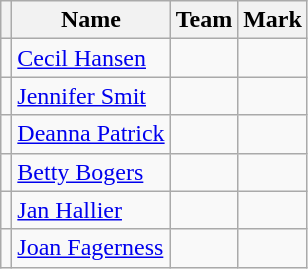<table class=wikitable>
<tr>
<th></th>
<th>Name</th>
<th>Team</th>
<th>Mark</th>
</tr>
<tr>
<td></td>
<td><a href='#'>Cecil Hansen</a></td>
<td></td>
<td></td>
</tr>
<tr>
<td></td>
<td><a href='#'>Jennifer Smit</a></td>
<td></td>
<td></td>
</tr>
<tr>
<td></td>
<td><a href='#'>Deanna Patrick</a></td>
<td></td>
<td></td>
</tr>
<tr>
<td></td>
<td><a href='#'>Betty Bogers</a></td>
<td></td>
<td></td>
</tr>
<tr>
<td></td>
<td><a href='#'>Jan Hallier</a></td>
<td></td>
<td></td>
</tr>
<tr>
<td></td>
<td><a href='#'>Joan Fagerness</a></td>
<td></td>
<td></td>
</tr>
</table>
